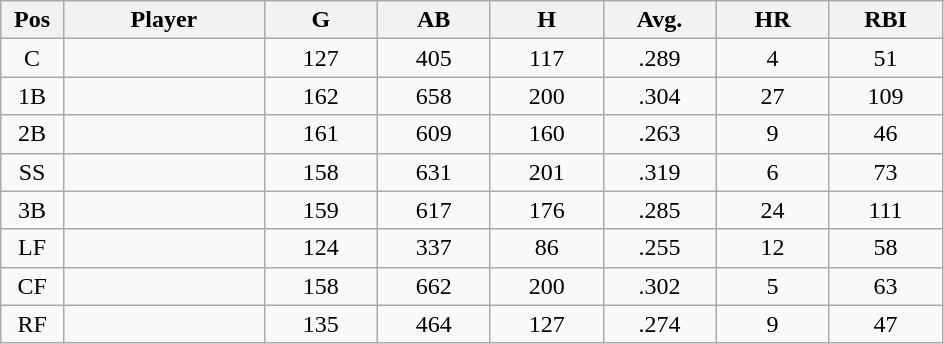<table class="wikitable sortable">
<tr>
<th bgcolor="#DDDDFF" width="5%">Pos</th>
<th bgcolor="#DDDDFF" width="16%">Player</th>
<th bgcolor="#DDDDFF" width="9%">G</th>
<th bgcolor="#DDDDFF" width="9%">AB</th>
<th bgcolor="#DDDDFF" width="9%">H</th>
<th bgcolor="#DDDDFF" width="9%">Avg.</th>
<th bgcolor="#DDDDFF" width="9%">HR</th>
<th bgcolor="#DDDDFF" width="9%">RBI</th>
</tr>
<tr align="center">
<td>C</td>
<td></td>
<td>127</td>
<td>405</td>
<td>117</td>
<td>.289</td>
<td>4</td>
<td>51</td>
</tr>
<tr align="center">
<td>1B</td>
<td></td>
<td>162</td>
<td>658</td>
<td>200</td>
<td>.304</td>
<td>27</td>
<td>109</td>
</tr>
<tr align="center">
<td>2B</td>
<td></td>
<td>161</td>
<td>609</td>
<td>160</td>
<td>.263</td>
<td>9</td>
<td>46</td>
</tr>
<tr align="center">
<td>SS</td>
<td></td>
<td>158</td>
<td>631</td>
<td>201</td>
<td>.319</td>
<td>6</td>
<td>73</td>
</tr>
<tr align="center">
<td>3B</td>
<td></td>
<td>159</td>
<td>617</td>
<td>176</td>
<td>.285</td>
<td>24</td>
<td>111</td>
</tr>
<tr align="center">
<td>LF</td>
<td></td>
<td>124</td>
<td>337</td>
<td>86</td>
<td>.255</td>
<td>12</td>
<td>58</td>
</tr>
<tr align="center">
<td>CF</td>
<td></td>
<td>158</td>
<td>662</td>
<td>200</td>
<td>.302</td>
<td>5</td>
<td>63</td>
</tr>
<tr align="center">
<td>RF</td>
<td></td>
<td>135</td>
<td>464</td>
<td>127</td>
<td>.274</td>
<td>9</td>
<td>47</td>
</tr>
</table>
